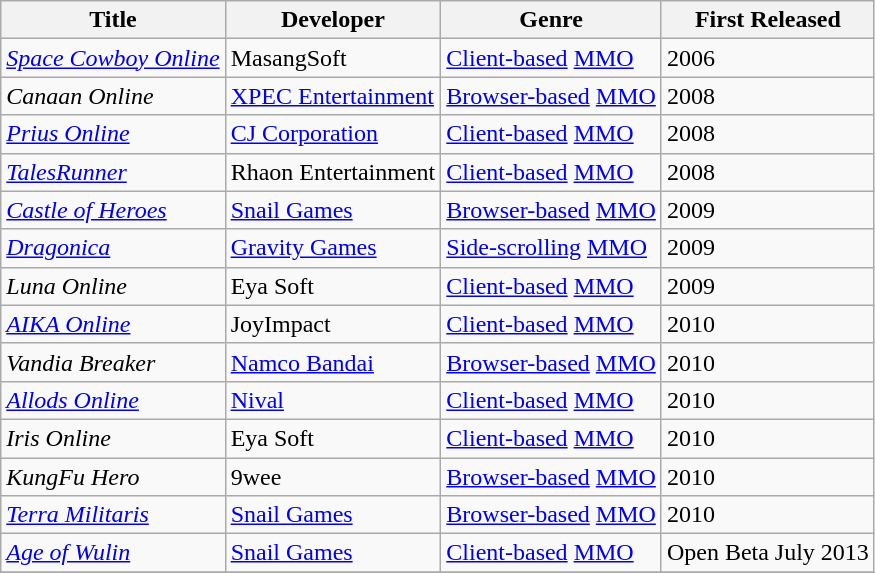<table class="wikitable sortable">
<tr>
<th>Title</th>
<th>Developer</th>
<th>Genre</th>
<th>First Released</th>
</tr>
<tr>
<td><em><a href='#'>Space Cowboy Online</a></em></td>
<td>MasangSoft</td>
<td><a href='#'>Client-based</a> <a href='#'>MMO</a></td>
<td>2006</td>
</tr>
<tr>
<td><em>Canaan Online</em></td>
<td><a href='#'>XPEC Entertainment</a></td>
<td><a href='#'>Browser-based</a> <a href='#'>MMO</a></td>
<td>2008</td>
</tr>
<tr>
<td><em><a href='#'>Prius Online</a></em></td>
<td><a href='#'>CJ Corporation</a></td>
<td><a href='#'>Client-based</a> <a href='#'>MMO</a></td>
<td>2008</td>
</tr>
<tr>
<td><em><a href='#'>TalesRunner</a></em></td>
<td>Rhaon Entertainment</td>
<td><a href='#'>Client-based</a> <a href='#'>MMO</a></td>
<td>2008</td>
</tr>
<tr>
<td><em><a href='#'>Castle of Heroes</a></em></td>
<td><a href='#'>Snail Games</a></td>
<td><a href='#'>Browser-based</a> <a href='#'>MMO</a></td>
<td>2009</td>
</tr>
<tr>
<td><em><a href='#'>Dragonica</a></em></td>
<td><a href='#'>Gravity Games</a></td>
<td><a href='#'>Side-scrolling</a> <a href='#'>MMO</a></td>
<td>2009</td>
</tr>
<tr>
<td><em>Luna Online</em></td>
<td>Eya Soft</td>
<td><a href='#'>Client-based</a> <a href='#'>MMO</a></td>
<td>2009</td>
</tr>
<tr>
<td><em><a href='#'>AIKA Online</a></em></td>
<td>JoyImpact</td>
<td><a href='#'>Client-based</a> <a href='#'>MMO</a></td>
<td>2010</td>
</tr>
<tr>
<td><em>Vandia Breaker</em></td>
<td><a href='#'>Namco Bandai</a></td>
<td><a href='#'>Browser-based</a> <a href='#'>MMO</a></td>
<td>2010</td>
</tr>
<tr>
<td><em><a href='#'>Allods Online</a></em></td>
<td><a href='#'>Nival</a></td>
<td><a href='#'>Client-based</a> <a href='#'>MMO</a></td>
<td>2010</td>
</tr>
<tr>
<td><em>Iris Online</em></td>
<td>Eya Soft</td>
<td><a href='#'>Client-based</a> <a href='#'>MMO</a></td>
<td>2010</td>
</tr>
<tr>
<td><em>KungFu Hero</em></td>
<td>9wee</td>
<td><a href='#'>Browser-based</a> <a href='#'>MMO</a></td>
<td>2010</td>
</tr>
<tr>
<td><em><a href='#'>Terra Militaris</a></em></td>
<td><a href='#'>Snail Games</a></td>
<td><a href='#'>Browser-based</a> <a href='#'>MMO</a></td>
<td>2010</td>
</tr>
<tr>
<td><em><a href='#'>Age of Wulin</a></em></td>
<td><a href='#'>Snail Games</a></td>
<td><a href='#'>Client-based</a> <a href='#'>MMO</a></td>
<td>Open Beta July 2013</td>
</tr>
<tr>
</tr>
</table>
